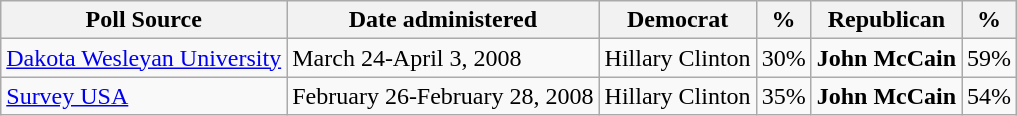<table class="wikitable">
<tr valign=bottom>
<th>Poll Source</th>
<th>Date administered</th>
<th>Democrat</th>
<th>%</th>
<th>Republican</th>
<th>%</th>
</tr>
<tr>
<td><a href='#'>Dakota Wesleyan University</a></td>
<td>March 24-April 3, 2008</td>
<td>Hillary Clinton</td>
<td>30%</td>
<td><strong>John McCain</strong></td>
<td>59%</td>
</tr>
<tr>
<td><a href='#'>Survey USA</a></td>
<td>February 26-February 28, 2008</td>
<td>Hillary Clinton</td>
<td>35%</td>
<td><strong>John McCain</strong></td>
<td>54%</td>
</tr>
</table>
